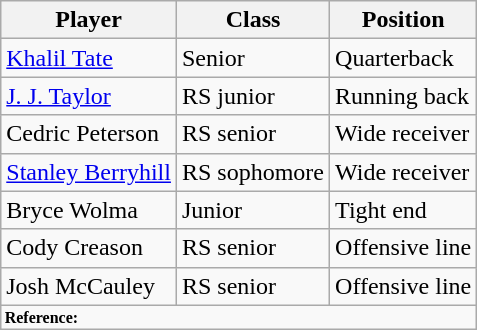<table class="wikitable">
<tr>
<th>Player</th>
<th>Class</th>
<th>Position</th>
</tr>
<tr>
<td><a href='#'>Khalil Tate</a></td>
<td>Senior</td>
<td>Quarterback</td>
</tr>
<tr>
<td><a href='#'>J. J. Taylor</a></td>
<td>RS junior</td>
<td>Running back</td>
</tr>
<tr>
<td>Cedric Peterson</td>
<td>RS senior</td>
<td>Wide receiver</td>
</tr>
<tr>
<td><a href='#'>Stanley Berryhill</a></td>
<td>RS sophomore</td>
<td>Wide receiver</td>
</tr>
<tr>
<td>Bryce Wolma</td>
<td>Junior</td>
<td>Tight end</td>
</tr>
<tr>
<td>Cody Creason</td>
<td>RS senior</td>
<td>Offensive line</td>
</tr>
<tr>
<td>Josh McCauley</td>
<td>RS senior</td>
<td>Offensive line</td>
</tr>
<tr>
<td colspan="3"  style="font-size:8pt; text-align:left;"><strong>Reference:</strong></td>
</tr>
</table>
